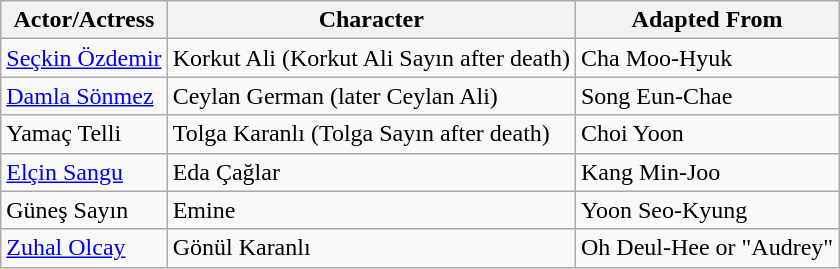<table class="wikitable">
<tr>
<th>Actor/Actress</th>
<th>Character</th>
<th>Adapted From</th>
</tr>
<tr>
<td><a href='#'>Seçkin Özdemir</a></td>
<td>Korkut Ali (Korkut Ali Sayın after death)</td>
<td>Cha Moo-Hyuk</td>
</tr>
<tr>
<td><a href='#'>Damla Sönmez</a></td>
<td>Ceylan German (later Ceylan Ali)</td>
<td>Song Eun-Chae</td>
</tr>
<tr>
<td>Yamaç Telli</td>
<td>Tolga Karanlı (Tolga Sayın after death)</td>
<td>Choi Yoon</td>
</tr>
<tr>
<td><a href='#'>Elçin Sangu</a></td>
<td>Eda Çağlar</td>
<td>Kang Min-Joo</td>
</tr>
<tr>
<td>Güneş Sayın</td>
<td>Emine</td>
<td>Yoon Seo-Kyung</td>
</tr>
<tr>
<td><a href='#'>Zuhal Olcay</a></td>
<td>Gönül Karanlı</td>
<td>Oh Deul-Hee or "Audrey"</td>
</tr>
</table>
